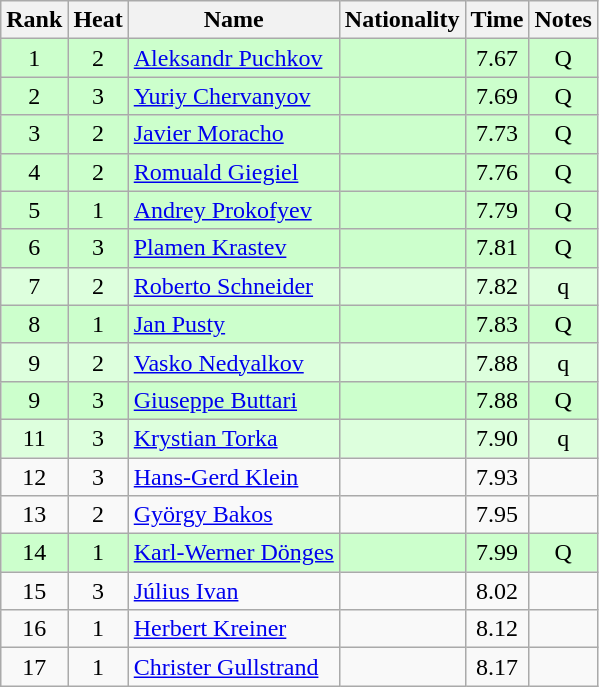<table class="wikitable sortable" style="text-align:center">
<tr>
<th>Rank</th>
<th>Heat</th>
<th>Name</th>
<th>Nationality</th>
<th>Time</th>
<th>Notes</th>
</tr>
<tr bgcolor=ccffcc>
<td>1</td>
<td>2</td>
<td align="left"><a href='#'>Aleksandr Puchkov</a></td>
<td align=left></td>
<td>7.67</td>
<td>Q</td>
</tr>
<tr bgcolor=ccffcc>
<td>2</td>
<td>3</td>
<td align="left"><a href='#'>Yuriy Chervanyov</a></td>
<td align=left></td>
<td>7.69</td>
<td>Q</td>
</tr>
<tr bgcolor=ccffcc>
<td>3</td>
<td>2</td>
<td align="left"><a href='#'>Javier Moracho</a></td>
<td align=left></td>
<td>7.73</td>
<td>Q</td>
</tr>
<tr bgcolor=ccffcc>
<td>4</td>
<td>2</td>
<td align="left"><a href='#'>Romuald Giegiel</a></td>
<td align=left></td>
<td>7.76</td>
<td>Q</td>
</tr>
<tr bgcolor=ccffcc>
<td>5</td>
<td>1</td>
<td align="left"><a href='#'>Andrey Prokofyev</a></td>
<td align=left></td>
<td>7.79</td>
<td>Q</td>
</tr>
<tr bgcolor=ccffcc>
<td>6</td>
<td>3</td>
<td align="left"><a href='#'>Plamen Krastev</a></td>
<td align=left></td>
<td>7.81</td>
<td>Q</td>
</tr>
<tr bgcolor=ddffdd>
<td>7</td>
<td>2</td>
<td align="left"><a href='#'>Roberto Schneider</a></td>
<td align=left></td>
<td>7.82</td>
<td>q</td>
</tr>
<tr bgcolor=ccffcc>
<td>8</td>
<td>1</td>
<td align="left"><a href='#'>Jan Pusty</a></td>
<td align=left></td>
<td>7.83</td>
<td>Q</td>
</tr>
<tr bgcolor=ddffdd>
<td>9</td>
<td>2</td>
<td align="left"><a href='#'>Vasko Nedyalkov</a></td>
<td align=left></td>
<td>7.88</td>
<td>q</td>
</tr>
<tr bgcolor=ccffcc>
<td>9</td>
<td>3</td>
<td align="left"><a href='#'>Giuseppe Buttari</a></td>
<td align=left></td>
<td>7.88</td>
<td>Q</td>
</tr>
<tr bgcolor=ddffdd>
<td>11</td>
<td>3</td>
<td align="left"><a href='#'>Krystian Torka</a></td>
<td align=left></td>
<td>7.90</td>
<td>q</td>
</tr>
<tr>
<td>12</td>
<td>3</td>
<td align="left"><a href='#'>Hans-Gerd Klein</a></td>
<td align=left></td>
<td>7.93</td>
<td></td>
</tr>
<tr>
<td>13</td>
<td>2</td>
<td align="left"><a href='#'>György Bakos</a></td>
<td align=left></td>
<td>7.95</td>
<td></td>
</tr>
<tr bgcolor=ccffcc>
<td>14</td>
<td>1</td>
<td align="left"><a href='#'>Karl-Werner Dönges</a></td>
<td align=left></td>
<td>7.99</td>
<td>Q</td>
</tr>
<tr>
<td>15</td>
<td>3</td>
<td align="left"><a href='#'>Július Ivan</a></td>
<td align=left></td>
<td>8.02</td>
<td></td>
</tr>
<tr>
<td>16</td>
<td>1</td>
<td align="left"><a href='#'>Herbert Kreiner</a></td>
<td align=left></td>
<td>8.12</td>
<td></td>
</tr>
<tr>
<td>17</td>
<td>1</td>
<td align="left"><a href='#'>Christer Gullstrand</a></td>
<td align=left></td>
<td>8.17</td>
<td></td>
</tr>
</table>
